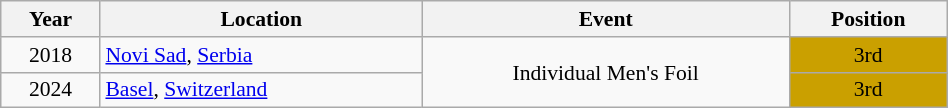<table class="wikitable" width="50%" style="font-size:90%; text-align:center;">
<tr>
<th>Year</th>
<th>Location</th>
<th>Event</th>
<th>Position</th>
</tr>
<tr>
<td>2018</td>
<td rowspan="1" align="left"> <a href='#'>Novi Sad</a>, <a href='#'>Serbia</a></td>
<td colspan="1" rowspan="2">Individual Men's Foil</td>
<td bgcolor="caramel">3rd</td>
</tr>
<tr>
<td>2024</td>
<td rowspan="1" align="left"> <a href='#'>Basel</a>, <a href='#'>Switzerland</a></td>
<td bgcolor="caramel">3rd</td>
</tr>
</table>
